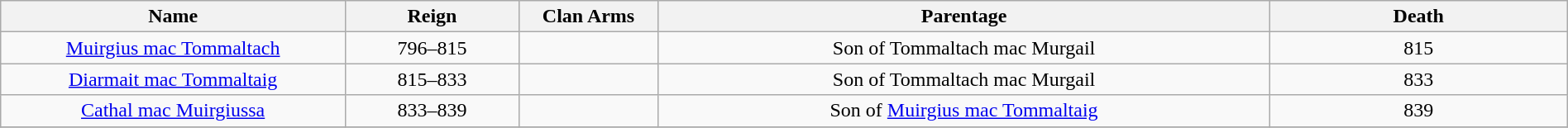<table style="text-align:center; width:100%" class="wikitable">
<tr>
<th style="width:22%">Name</th>
<th>Reign</th>
<th style="width:105px">Clan Arms</th>
<th>Parentage</th>
<th style="width:19%">Death</th>
</tr>
<tr>
<td><a href='#'>Muirgius mac Tommaltach</a></td>
<td>796–815</td>
<td></td>
<td>Son of Tommaltach mac Murgail</td>
<td>815</td>
</tr>
<tr>
<td><a href='#'>Diarmait mac Tommaltaig</a></td>
<td>815–833</td>
<td></td>
<td>Son of Tommaltach mac Murgail</td>
<td>833</td>
</tr>
<tr>
<td><a href='#'>Cathal mac Muirgiussa</a></td>
<td>833–839</td>
<td></td>
<td>Son of <a href='#'>Muirgius mac Tommaltaig</a></td>
<td>839</td>
</tr>
<tr>
</tr>
</table>
